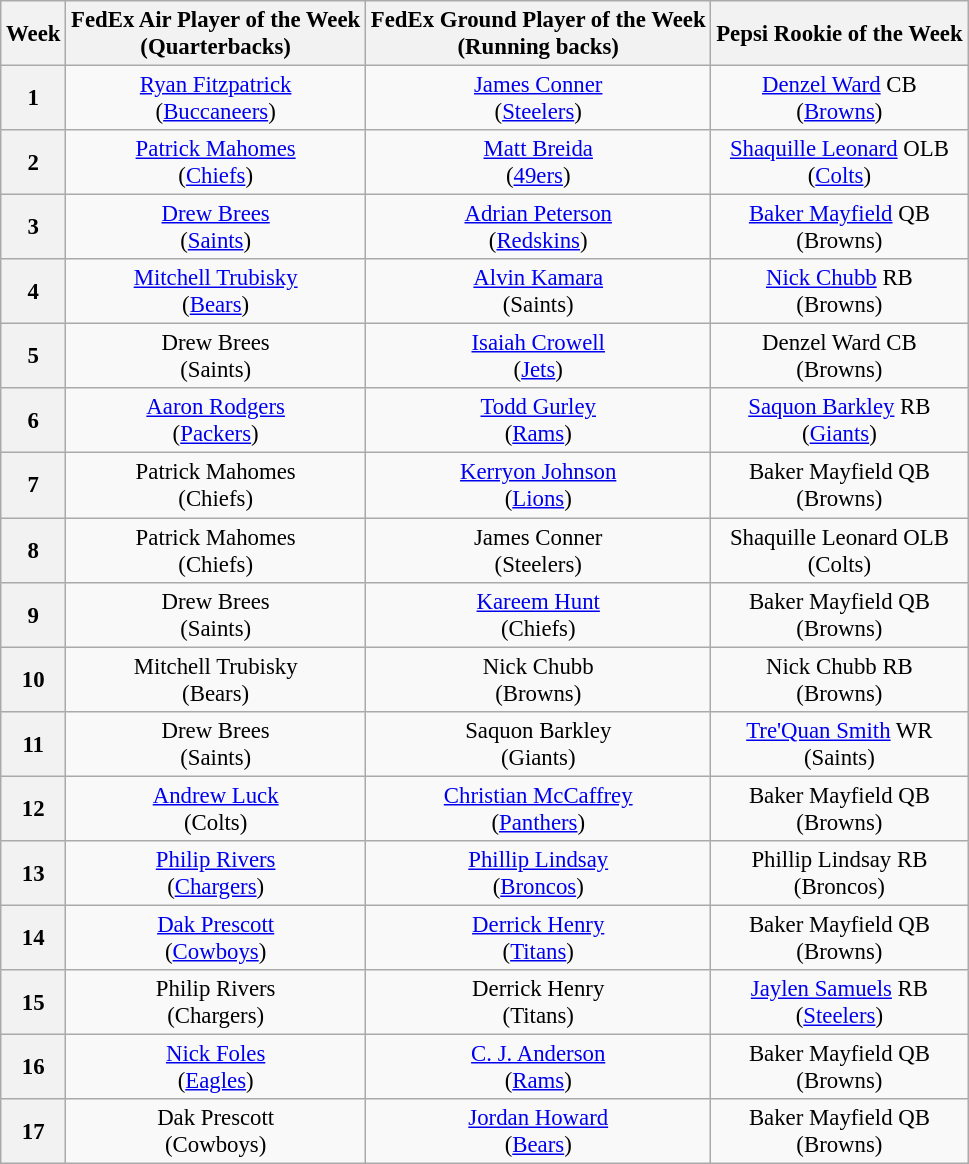<table class="wikitable" style="font-size: 95%; text-align: center;">
<tr>
<th>Week</th>
<th>FedEx Air Player of the Week<br>(Quarterbacks)</th>
<th>FedEx Ground Player of the Week<br>(Running backs)</th>
<th>Pepsi Rookie of the Week</th>
</tr>
<tr>
<th>1</th>
<td><a href='#'>Ryan Fitzpatrick</a><br>(<a href='#'>Buccaneers</a>)</td>
<td><a href='#'>James Conner</a><br>(<a href='#'>Steelers</a>)</td>
<td><a href='#'>Denzel Ward</a> CB<br>(<a href='#'>Browns</a>)</td>
</tr>
<tr>
<th>2</th>
<td><a href='#'>Patrick Mahomes</a><br>(<a href='#'>Chiefs</a>)</td>
<td><a href='#'>Matt Breida</a><br>(<a href='#'>49ers</a>)</td>
<td><a href='#'>Shaquille Leonard</a> OLB<br>(<a href='#'>Colts</a>)</td>
</tr>
<tr>
<th>3</th>
<td><a href='#'>Drew Brees</a><br>(<a href='#'>Saints</a>)</td>
<td><a href='#'>Adrian Peterson</a><br>(<a href='#'>Redskins</a>)</td>
<td><a href='#'>Baker Mayfield</a> QB<br>(Browns)</td>
</tr>
<tr>
<th>4</th>
<td><a href='#'>Mitchell Trubisky</a><br>(<a href='#'>Bears</a>)</td>
<td><a href='#'>Alvin Kamara</a><br>(Saints)</td>
<td><a href='#'>Nick Chubb</a> RB<br>(Browns)</td>
</tr>
<tr>
<th>5</th>
<td>Drew Brees<br>(Saints)</td>
<td><a href='#'>Isaiah Crowell</a><br>(<a href='#'>Jets</a>)</td>
<td>Denzel Ward CB<br>(Browns)</td>
</tr>
<tr>
<th>6</th>
<td><a href='#'>Aaron Rodgers</a><br>(<a href='#'>Packers</a>)</td>
<td><a href='#'>Todd Gurley</a><br>(<a href='#'>Rams</a>)</td>
<td><a href='#'>Saquon Barkley</a> RB<br>(<a href='#'>Giants</a>)</td>
</tr>
<tr>
<th>7</th>
<td>Patrick Mahomes<br>(Chiefs)</td>
<td><a href='#'>Kerryon Johnson</a><br>(<a href='#'>Lions</a>)</td>
<td>Baker Mayfield QB<br>(Browns)</td>
</tr>
<tr>
<th>8</th>
<td>Patrick Mahomes<br>(Chiefs)</td>
<td>James Conner<br>(Steelers)</td>
<td>Shaquille Leonard OLB<br>(Colts)</td>
</tr>
<tr>
<th>9</th>
<td>Drew Brees<br>(Saints)</td>
<td><a href='#'>Kareem Hunt</a><br>(Chiefs)</td>
<td>Baker Mayfield QB<br>(Browns)</td>
</tr>
<tr>
<th>10</th>
<td>Mitchell Trubisky<br>(Bears)</td>
<td>Nick Chubb<br>(Browns)</td>
<td>Nick Chubb RB<br>(Browns)</td>
</tr>
<tr>
<th>11</th>
<td>Drew Brees<br>(Saints)</td>
<td>Saquon Barkley<br>(Giants)</td>
<td><a href='#'>Tre'Quan Smith</a> WR<br>(Saints)</td>
</tr>
<tr>
<th>12</th>
<td><a href='#'>Andrew Luck</a><br>(Colts)</td>
<td><a href='#'>Christian McCaffrey</a><br>(<a href='#'>Panthers</a>)</td>
<td>Baker Mayfield QB<br>(Browns)</td>
</tr>
<tr>
<th>13</th>
<td><a href='#'>Philip Rivers</a><br>(<a href='#'>Chargers</a>)</td>
<td><a href='#'>Phillip Lindsay</a><br>(<a href='#'>Broncos</a>)</td>
<td>Phillip Lindsay RB<br>(Broncos)</td>
</tr>
<tr>
<th>14</th>
<td><a href='#'>Dak Prescott</a><br>(<a href='#'>Cowboys</a>)</td>
<td><a href='#'>Derrick Henry</a><br>(<a href='#'>Titans</a>)</td>
<td>Baker Mayfield QB<br>(Browns)</td>
</tr>
<tr>
<th>15</th>
<td>Philip Rivers<br>(Chargers)</td>
<td>Derrick Henry<br>(Titans)</td>
<td><a href='#'>Jaylen Samuels</a> RB<br>(<a href='#'>Steelers</a>)</td>
</tr>
<tr>
<th>16</th>
<td><a href='#'>Nick Foles</a><br>(<a href='#'>Eagles</a>)</td>
<td><a href='#'>C. J. Anderson</a><br>(<a href='#'>Rams</a>)</td>
<td>Baker Mayfield QB<br>(Browns)</td>
</tr>
<tr>
<th>17</th>
<td>Dak Prescott<br>(Cowboys)</td>
<td><a href='#'>Jordan Howard</a><br>(<a href='#'>Bears</a>)</td>
<td>Baker Mayfield QB<br>(Browns)</td>
</tr>
</table>
